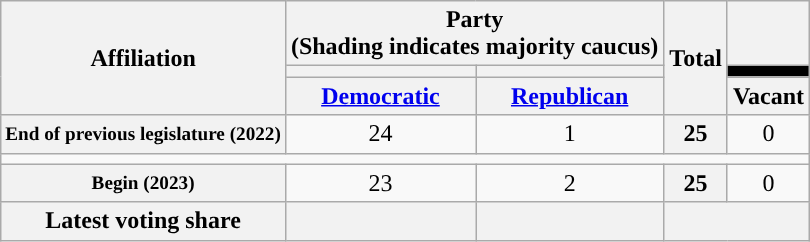<table class="wikitable" style="text-align:center">
<tr>
<th rowspan="3">Affiliation</th>
<th colspan="2">Party<div>(Shading indicates majority caucus)</div></th>
<th rowspan="3">Total</th>
<th></th>
</tr>
<tr style="height:5px">
<th style="background-color:"></th>
<th style="background-color:"></th>
<th style="background-color:black"></th>
</tr>
<tr>
<th><a href='#'>Democratic</a></th>
<th><a href='#'>Republican</a></th>
<th>Vacant</th>
</tr>
<tr>
<th style="font-size:80%">End of previous legislature (2022)</th>
<td>24</td>
<td>1</td>
<th>25</th>
<td>0</td>
</tr>
<tr>
<td colspan="5"></td>
</tr>
<tr>
<th style="font-size:80%">Begin (2023)</th>
<td>23</td>
<td>2</td>
<th>25</th>
<td>0</td>
</tr>
<tr>
<th>Latest voting share</th>
<th></th>
<th></th>
<th colspan="2"></th>
</tr>
</table>
